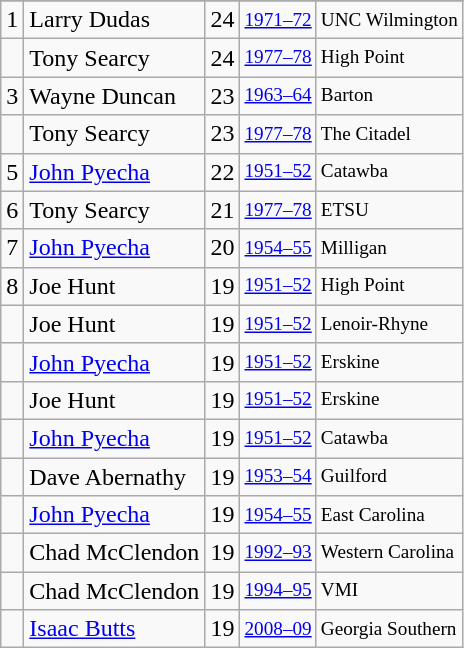<table class="wikitable">
<tr>
</tr>
<tr>
<td>1</td>
<td>Larry Dudas</td>
<td>24</td>
<td style="font-size:80%;"><a href='#'>1971–72</a></td>
<td style="font-size:80%;">UNC Wilmington</td>
</tr>
<tr>
<td></td>
<td>Tony Searcy</td>
<td>24</td>
<td style="font-size:80%;"><a href='#'>1977–78</a></td>
<td style="font-size:80%;">High Point</td>
</tr>
<tr>
<td>3</td>
<td>Wayne Duncan</td>
<td>23</td>
<td style="font-size:80%;"><a href='#'>1963–64</a></td>
<td style="font-size:80%;">Barton</td>
</tr>
<tr>
<td></td>
<td>Tony Searcy</td>
<td>23</td>
<td style="font-size:80%;"><a href='#'>1977–78</a></td>
<td style="font-size:80%;">The Citadel</td>
</tr>
<tr>
<td>5</td>
<td><a href='#'>John Pyecha</a></td>
<td>22</td>
<td style="font-size:80%;"><a href='#'>1951–52</a></td>
<td style="font-size:80%;">Catawba</td>
</tr>
<tr>
<td>6</td>
<td>Tony Searcy</td>
<td>21</td>
<td style="font-size:80%;"><a href='#'>1977–78</a></td>
<td style="font-size:80%;">ETSU</td>
</tr>
<tr>
<td>7</td>
<td><a href='#'>John Pyecha</a></td>
<td>20</td>
<td style="font-size:80%;"><a href='#'>1954–55</a></td>
<td style="font-size:80%;">Milligan</td>
</tr>
<tr>
<td>8</td>
<td>Joe Hunt</td>
<td>19</td>
<td style="font-size:80%;"><a href='#'>1951–52</a></td>
<td style="font-size:80%;">High Point</td>
</tr>
<tr>
<td></td>
<td>Joe Hunt</td>
<td>19</td>
<td style="font-size:80%;"><a href='#'>1951–52</a></td>
<td style="font-size:80%;">Lenoir-Rhyne</td>
</tr>
<tr>
<td></td>
<td><a href='#'>John Pyecha</a></td>
<td>19</td>
<td style="font-size:80%;"><a href='#'>1951–52</a></td>
<td style="font-size:80%;">Erskine</td>
</tr>
<tr>
<td></td>
<td>Joe Hunt</td>
<td>19</td>
<td style="font-size:80%;"><a href='#'>1951–52</a></td>
<td style="font-size:80%;">Erskine</td>
</tr>
<tr>
<td></td>
<td><a href='#'>John Pyecha</a></td>
<td>19</td>
<td style="font-size:80%;"><a href='#'>1951–52</a></td>
<td style="font-size:80%;">Catawba</td>
</tr>
<tr>
<td></td>
<td>Dave Abernathy</td>
<td>19</td>
<td style="font-size:80%;"><a href='#'>1953–54</a></td>
<td style="font-size:80%;">Guilford</td>
</tr>
<tr>
<td></td>
<td><a href='#'>John Pyecha</a></td>
<td>19</td>
<td style="font-size:80%;"><a href='#'>1954–55</a></td>
<td style="font-size:80%;">East Carolina</td>
</tr>
<tr>
<td></td>
<td>Chad McClendon</td>
<td>19</td>
<td style="font-size:80%;"><a href='#'>1992–93</a></td>
<td style="font-size:80%;">Western Carolina</td>
</tr>
<tr>
<td></td>
<td>Chad McClendon</td>
<td>19</td>
<td style="font-size:80%;"><a href='#'>1994–95</a></td>
<td style="font-size:80%;">VMI</td>
</tr>
<tr>
<td></td>
<td><a href='#'>Isaac Butts</a></td>
<td>19</td>
<td style="font-size:80%;"><a href='#'>2008–09</a></td>
<td style="font-size:80%;">Georgia Southern</td>
</tr>
</table>
